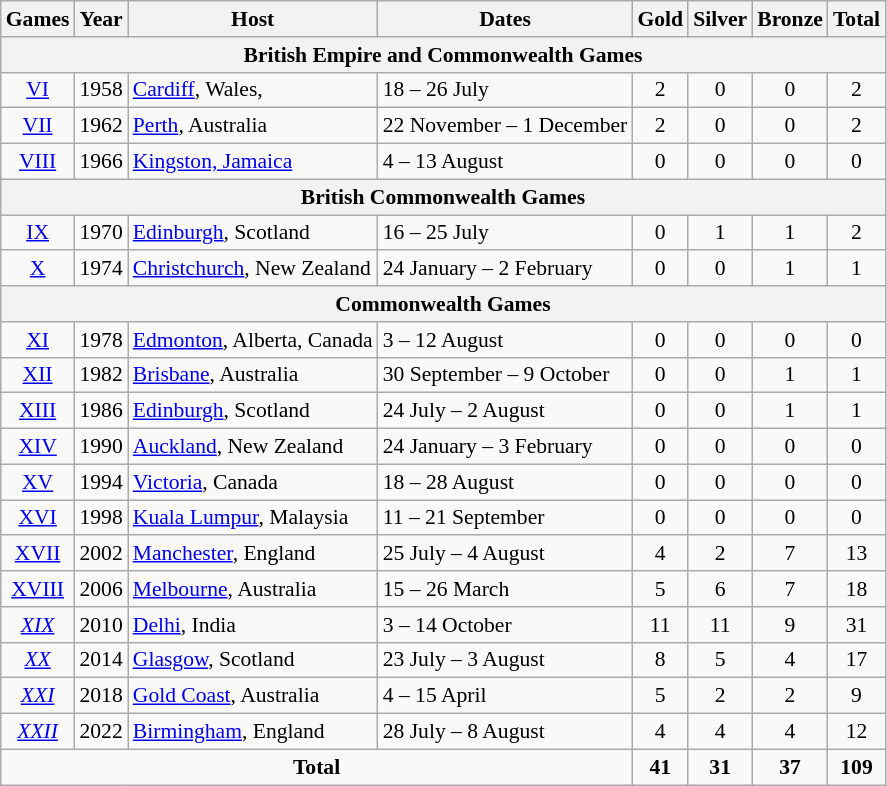<table class="wikitable" style="text-align:center; font-size:90%;">
<tr>
<th>Games</th>
<th>Year</th>
<th>Host</th>
<th>Dates</th>
<th bgcolor=FFD700><strong>Gold</strong></th>
<th bgcolor="C0C0C0"><strong>Silver</strong></th>
<th bgcolor="CC9966"><strong>Bronze</strong></th>
<th><strong>Total </strong></th>
</tr>
<tr>
<th colspan=8 align=center><strong>British Empire and Commonwealth Games</strong></th>
</tr>
<tr>
<td><a href='#'>VI</a></td>
<td>1958</td>
<td align=left> <a href='#'>Cardiff</a>, Wales,</td>
<td align=left>18 – 26 July</td>
<td>2</td>
<td>0</td>
<td>0</td>
<td>2</td>
</tr>
<tr>
<td><a href='#'>VII</a></td>
<td>1962</td>
<td align=left> <a href='#'>Perth</a>, Australia</td>
<td align=left>22 November – 1 December</td>
<td>2</td>
<td>0</td>
<td>0</td>
<td>2</td>
</tr>
<tr>
<td><a href='#'>VIII</a></td>
<td>1966</td>
<td align=left> <a href='#'>Kingston, Jamaica</a></td>
<td align=left>4 – 13 August</td>
<td>0</td>
<td>0</td>
<td>0</td>
<td>0</td>
</tr>
<tr>
<th colspan=8 align=center><strong>British Commonwealth Games</strong></th>
</tr>
<tr>
<td><a href='#'>IX</a></td>
<td>1970</td>
<td align=left> <a href='#'>Edinburgh</a>, Scotland</td>
<td align=left>16 – 25 July</td>
<td>0</td>
<td>1</td>
<td>1</td>
<td>2</td>
</tr>
<tr>
<td><a href='#'>X</a></td>
<td>1974</td>
<td align=left> <a href='#'>Christchurch</a>, New Zealand</td>
<td align=left>24 January – 2 February</td>
<td>0</td>
<td>0</td>
<td>1</td>
<td>1</td>
</tr>
<tr>
<th colspan=8 align=center><strong>Commonwealth Games</strong></th>
</tr>
<tr>
<td><a href='#'>XI</a></td>
<td>1978</td>
<td align=left> <a href='#'>Edmonton</a>, Alberta, Canada</td>
<td align=left>3 – 12 August</td>
<td>0</td>
<td>0</td>
<td>0</td>
<td>0</td>
</tr>
<tr>
<td><a href='#'>XII</a></td>
<td>1982</td>
<td align=left> <a href='#'>Brisbane</a>, Australia</td>
<td align=left>30 September – 9 October</td>
<td>0</td>
<td>0</td>
<td>1</td>
<td>1</td>
</tr>
<tr>
<td><a href='#'>XIII</a></td>
<td>1986</td>
<td align=left> <a href='#'>Edinburgh</a>, Scotland</td>
<td align=left>24 July – 2 August</td>
<td>0</td>
<td>0</td>
<td>1</td>
<td>1</td>
</tr>
<tr>
<td><a href='#'>XIV</a></td>
<td>1990</td>
<td align=left> <a href='#'>Auckland</a>, New Zealand</td>
<td align=left>24 January – 3 February</td>
<td>0</td>
<td>0</td>
<td>0</td>
<td>0</td>
</tr>
<tr>
<td><a href='#'>XV</a></td>
<td>1994</td>
<td align=left> <a href='#'>Victoria</a>, Canada</td>
<td align=left>18 – 28 August</td>
<td>0</td>
<td>0</td>
<td>0</td>
<td>0</td>
</tr>
<tr>
<td><a href='#'>XVI</a></td>
<td>1998</td>
<td align=left> <a href='#'>Kuala Lumpur</a>, Malaysia</td>
<td align=left>11 – 21 September</td>
<td>0</td>
<td>0</td>
<td>0</td>
<td>0</td>
</tr>
<tr>
<td><a href='#'>XVII</a></td>
<td>2002</td>
<td align=left> <a href='#'>Manchester</a>, England</td>
<td align=left>25 July – 4 August</td>
<td>4</td>
<td>2</td>
<td>7</td>
<td>13</td>
</tr>
<tr>
<td><a href='#'>XVIII</a></td>
<td>2006</td>
<td align=left> <a href='#'>Melbourne</a>, Australia</td>
<td align=left>15 – 26 March</td>
<td>5</td>
<td>6</td>
<td>7</td>
<td>18</td>
</tr>
<tr>
<td><em><a href='#'>XIX</a></em></td>
<td>2010</td>
<td align=left> <a href='#'>Delhi</a>, India</td>
<td align=left>3 – 14 October</td>
<td>11</td>
<td>11</td>
<td>9</td>
<td>31</td>
</tr>
<tr>
<td><em><a href='#'>XX</a></em></td>
<td>2014</td>
<td align=left> <a href='#'>Glasgow</a>, Scotland</td>
<td align=left>23 July – 3 August</td>
<td>8</td>
<td>5</td>
<td>4</td>
<td>17</td>
</tr>
<tr>
<td><em><a href='#'>XXI</a></em></td>
<td>2018</td>
<td align=left> <a href='#'>Gold Coast</a>, Australia</td>
<td align=left>4 – 15 April</td>
<td>5</td>
<td>2</td>
<td>2</td>
<td>9</td>
</tr>
<tr>
<td><em><a href='#'>XXII</a></em></td>
<td>2022</td>
<td align=left> <a href='#'>Birmingham</a>, England</td>
<td align=left>28 July – 8 August</td>
<td>4</td>
<td>4</td>
<td>4</td>
<td>12</td>
</tr>
<tr>
<td colspan=4><strong>Total</strong></td>
<td><strong>41</strong></td>
<td><strong>31</strong></td>
<td><strong>37</strong></td>
<td><strong>109</strong></td>
</tr>
</table>
